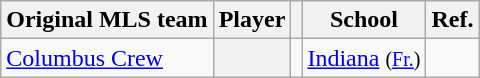<table class="wikitable sortable plainrowheaders" style="text-align:left">
<tr>
<th scope="col">Original MLS team</th>
<th scope="col">Player</th>
<th scope="col"></th>
<th scope="col">School</th>
<th class=unsortable>Ref.</th>
</tr>
<tr>
<td><a href='#'>Columbus Crew</a></td>
<th scope="row"></th>
<td></td>
<td><a href='#'>Indiana</a> <small>(<a href='#'>Fr.</a>)</small></td>
<td></td>
</tr>
</table>
